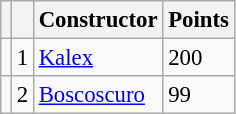<table class="wikitable" style="font-size: 95%;">
<tr>
<th></th>
<th></th>
<th>Constructor</th>
<th>Points</th>
</tr>
<tr>
<td></td>
<td align=center>1</td>
<td> <a href='#'>Kalex</a></td>
<td align=left>200</td>
</tr>
<tr>
<td></td>
<td align=center>2</td>
<td> <a href='#'>Boscoscuro</a></td>
<td align=left>99</td>
</tr>
</table>
